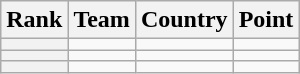<table class="wikitable sortable">
<tr>
<th>Rank</th>
<th>Team</th>
<th>Country</th>
<th>Point</th>
</tr>
<tr>
<th></th>
<td></td>
<td></td>
<td></td>
</tr>
<tr>
<th></th>
<td></td>
<td></td>
<td></td>
</tr>
<tr>
<th></th>
<td></td>
<td></td>
<td></td>
</tr>
</table>
